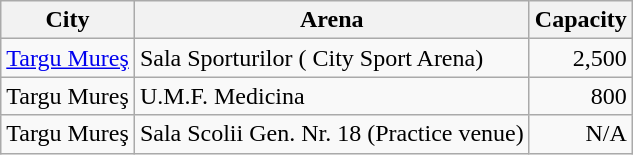<table class="wikitable">
<tr>
<th>City</th>
<th>Arena</th>
<th align="right">Capacity</th>
</tr>
<tr>
<td><a href='#'>Targu Mureş</a></td>
<td>Sala Sporturilor ( City Sport Arena)</td>
<td align="right">2,500</td>
</tr>
<tr>
<td>Targu Mureş</td>
<td>U.M.F. Medicina</td>
<td align="right">800</td>
</tr>
<tr>
<td>Targu Mureş</td>
<td>Sala Scolii Gen. Nr. 18 (Practice venue)</td>
<td align="right">N/A</td>
</tr>
</table>
